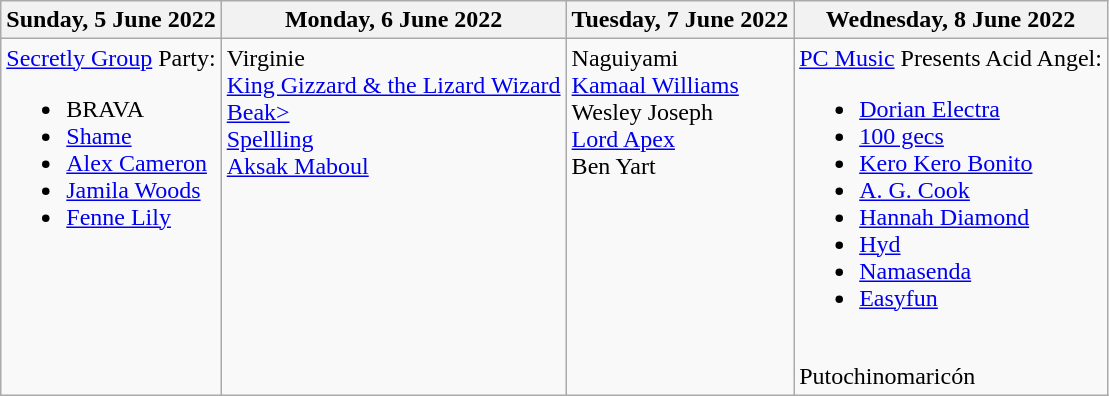<table class="wikitable">
<tr>
<th>Sunday, 5 June 2022</th>
<th>Monday, 6 June 2022</th>
<th>Tuesday, 7 June 2022</th>
<th>Wednesday, 8 June 2022</th>
</tr>
<tr valign="top">
<td><a href='#'>Secretly Group</a> Party:<br><ul><li>BRAVA</li><li><a href='#'>Shame</a></li><li><a href='#'>Alex Cameron</a></li><li><a href='#'>Jamila Woods</a></li><li><a href='#'>Fenne Lily</a></li></ul></td>
<td>Virginie<br><a href='#'>King Gizzard & the Lizard Wizard</a><br><a href='#'>Beak></a><br><a href='#'>Spellling</a><br><a href='#'>Aksak Maboul</a></td>
<td>Naguiyami<br><a href='#'>Kamaal Williams</a><br>Wesley Joseph<br><a href='#'>Lord Apex</a><br>Ben Yart</td>
<td><a href='#'>PC Music</a> Presents Acid Angel:<br><ul><li><a href='#'>Dorian Electra</a></li><li><a href='#'>100 gecs</a></li><li><a href='#'>Kero Kero Bonito</a></li><li><a href='#'>A. G. Cook</a></li><li><a href='#'>Hannah Diamond</a></li><li><a href='#'>Hyd</a></li><li><a href='#'>Namasenda</a></li><li><a href='#'>Easyfun</a></li></ul><br>Putochinomaricón</td>
</tr>
</table>
